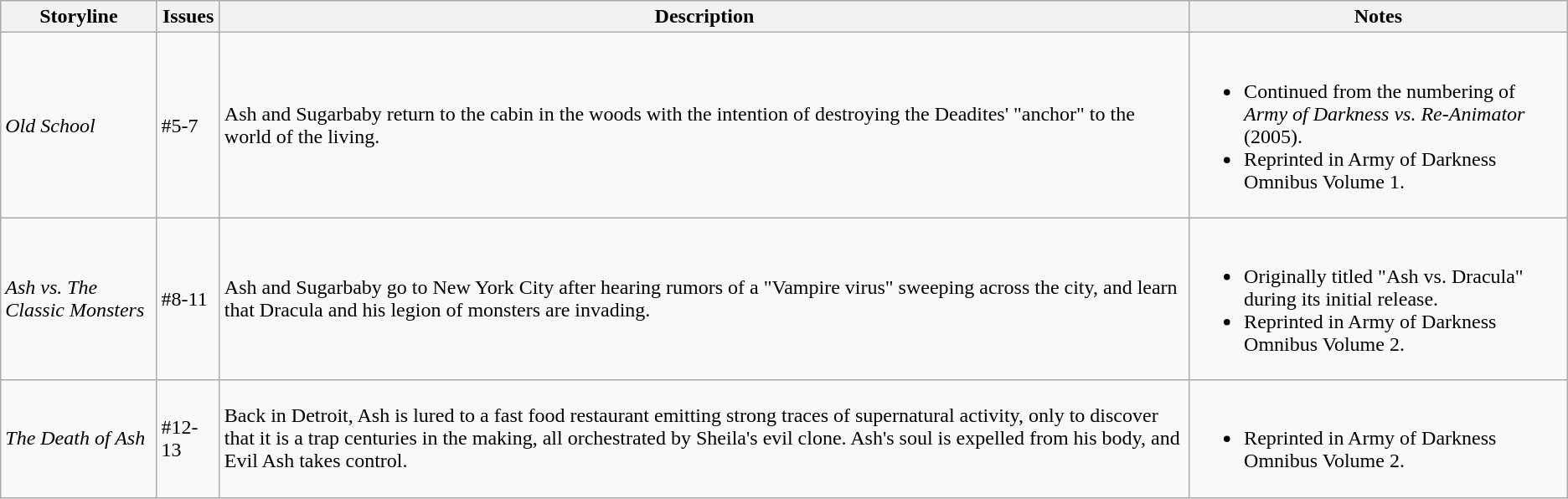<table class="wikitable">
<tr>
<th>Storyline</th>
<th>Issues</th>
<th>Description</th>
<th>Notes</th>
</tr>
<tr>
<td><em>Old School</em></td>
<td>#5-7</td>
<td>Ash and Sugarbaby return to the cabin in the woods with the intention of destroying the Deadites' "anchor" to the world of the living.</td>
<td><br><ul><li>Continued from the numbering of <em>Army of Darkness vs. Re-Animator</em> (2005).</li><li>Reprinted in Army of Darkness Omnibus Volume 1.</li></ul></td>
</tr>
<tr>
<td><em>Ash vs. The Classic Monsters</em></td>
<td>#8-11</td>
<td>Ash and Sugarbaby go to New York City after hearing rumors of a "Vampire virus" sweeping across the city, and learn that Dracula and his legion of monsters are invading.</td>
<td><br><ul><li>Originally titled "Ash vs. Dracula" during its initial release.</li><li>Reprinted in Army of Darkness Omnibus Volume 2.</li></ul></td>
</tr>
<tr>
<td><em>The Death of Ash</em></td>
<td>#12-13</td>
<td>Back in Detroit, Ash is lured to a fast food restaurant emitting strong traces of supernatural activity, only to discover that it is a trap centuries in the making, all orchestrated by Sheila's evil clone. Ash's soul is expelled from his body, and Evil Ash takes control.</td>
<td><br><ul><li>Reprinted in Army of Darkness Omnibus Volume 2.</li></ul></td>
</tr>
</table>
